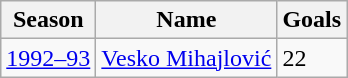<table class="wikitable">
<tr>
<th>Season</th>
<th>Name</th>
<th>Goals</th>
</tr>
<tr>
<td><a href='#'>1992–93</a></td>
<td> <a href='#'>Vesko Mihajlović</a></td>
<td>22</td>
</tr>
</table>
